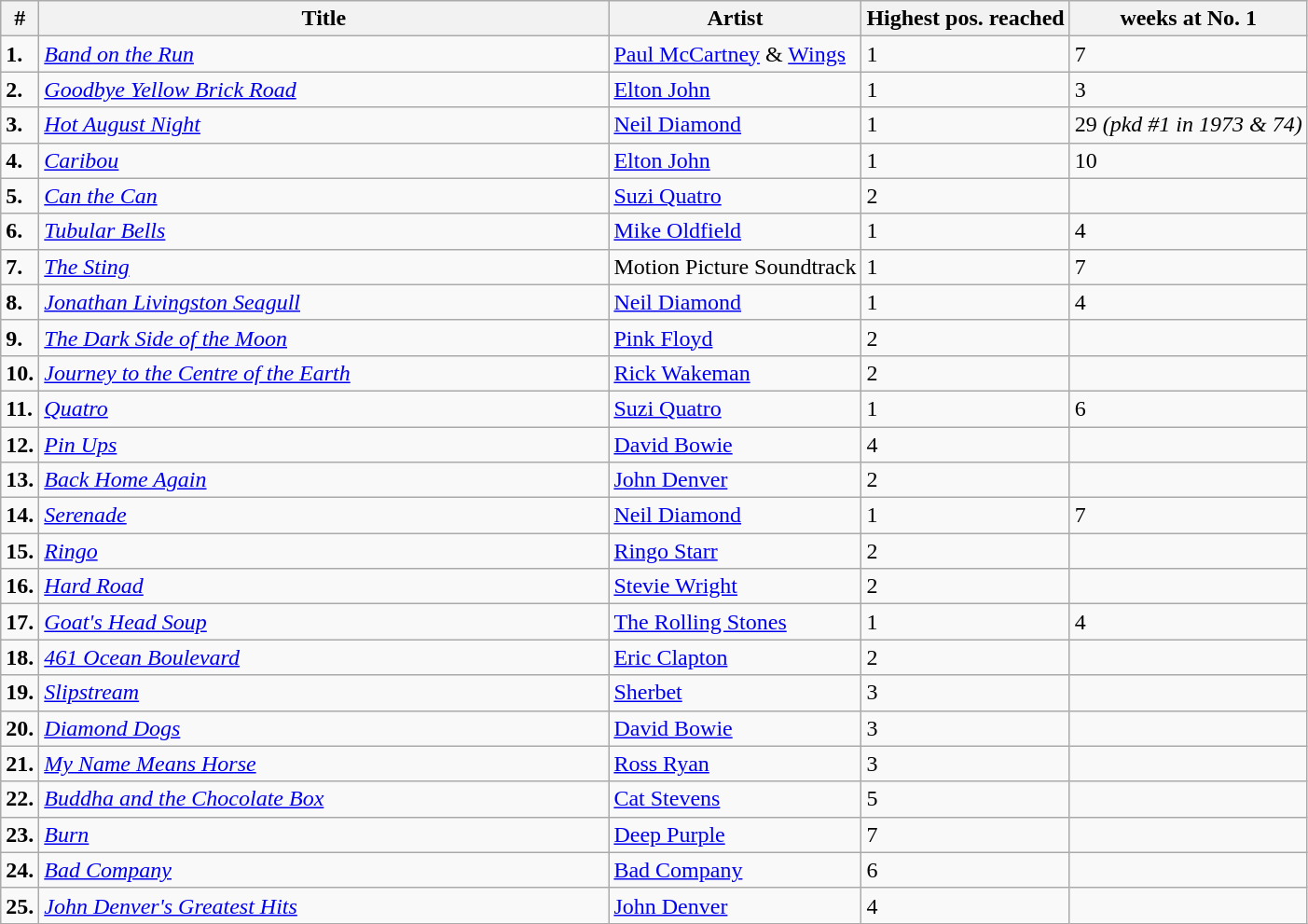<table class="wikitable">
<tr>
<th>#</th>
<th width="400">Title</th>
<th>Artist</th>
<th>Highest pos. reached</th>
<th>weeks at No. 1</th>
</tr>
<tr>
<td><strong>1.</strong></td>
<td><em><a href='#'>Band on the Run</a></em></td>
<td><a href='#'>Paul McCartney</a> & <a href='#'>Wings</a></td>
<td>1</td>
<td>7</td>
</tr>
<tr>
<td><strong>2.</strong></td>
<td><em><a href='#'>Goodbye Yellow Brick Road</a></em></td>
<td><a href='#'>Elton John</a></td>
<td>1</td>
<td>3</td>
</tr>
<tr>
<td><strong>3.</strong></td>
<td><em><a href='#'>Hot August Night</a></em></td>
<td><a href='#'>Neil Diamond</a></td>
<td>1</td>
<td>29 <em>(pkd #1 in 1973 & 74)</em></td>
</tr>
<tr>
<td><strong>4.</strong></td>
<td><em><a href='#'>Caribou</a></em></td>
<td><a href='#'>Elton John</a></td>
<td>1</td>
<td>10</td>
</tr>
<tr>
<td><strong>5.</strong></td>
<td><em><a href='#'>Can the Can</a></em></td>
<td><a href='#'>Suzi Quatro</a></td>
<td>2</td>
<td></td>
</tr>
<tr>
<td><strong>6.</strong></td>
<td><em><a href='#'>Tubular Bells</a></em></td>
<td><a href='#'>Mike Oldfield</a></td>
<td>1</td>
<td>4</td>
</tr>
<tr>
<td><strong>7.</strong></td>
<td><em><a href='#'>The Sting</a></em></td>
<td>Motion Picture Soundtrack</td>
<td>1</td>
<td>7</td>
</tr>
<tr>
<td><strong>8.</strong></td>
<td><em><a href='#'>Jonathan Livingston Seagull</a></em></td>
<td><a href='#'>Neil Diamond</a></td>
<td>1</td>
<td>4</td>
</tr>
<tr>
<td><strong>9.</strong></td>
<td><em><a href='#'>The Dark Side of the Moon</a></em></td>
<td><a href='#'>Pink Floyd</a></td>
<td>2</td>
<td></td>
</tr>
<tr>
<td><strong>10.</strong></td>
<td><em><a href='#'>Journey to the Centre of the Earth</a></em></td>
<td><a href='#'>Rick Wakeman</a></td>
<td>2</td>
<td></td>
</tr>
<tr>
<td><strong>11.</strong></td>
<td><em><a href='#'>Quatro</a></em></td>
<td><a href='#'>Suzi Quatro</a></td>
<td>1</td>
<td>6</td>
</tr>
<tr>
<td><strong>12.</strong></td>
<td><em><a href='#'>Pin Ups</a></em></td>
<td><a href='#'>David Bowie</a></td>
<td>4</td>
<td></td>
</tr>
<tr>
<td><strong>13.</strong></td>
<td><em><a href='#'>Back Home Again</a></em></td>
<td><a href='#'>John Denver</a></td>
<td>2</td>
<td></td>
</tr>
<tr>
<td><strong>14.</strong></td>
<td><em><a href='#'>Serenade</a></em></td>
<td><a href='#'>Neil Diamond</a></td>
<td>1</td>
<td>7</td>
</tr>
<tr>
<td><strong>15.</strong></td>
<td><em><a href='#'>Ringo</a></em></td>
<td><a href='#'>Ringo Starr</a></td>
<td>2</td>
<td></td>
</tr>
<tr>
<td><strong>16.</strong></td>
<td><em><a href='#'>Hard Road</a></em></td>
<td><a href='#'>Stevie Wright</a></td>
<td>2</td>
<td></td>
</tr>
<tr>
<td><strong>17.</strong></td>
<td><em><a href='#'>Goat's Head Soup</a></em></td>
<td><a href='#'>The Rolling Stones</a></td>
<td>1</td>
<td>4</td>
</tr>
<tr>
<td><strong>18.</strong></td>
<td><em><a href='#'>461 Ocean Boulevard</a></em></td>
<td><a href='#'>Eric Clapton</a></td>
<td>2</td>
<td></td>
</tr>
<tr>
<td><strong>19.</strong></td>
<td><em><a href='#'>Slipstream</a></em></td>
<td><a href='#'>Sherbet</a></td>
<td>3</td>
<td></td>
</tr>
<tr>
<td><strong>20.</strong></td>
<td><em><a href='#'>Diamond Dogs</a></em></td>
<td><a href='#'>David Bowie</a></td>
<td>3</td>
<td></td>
</tr>
<tr>
<td><strong>21.</strong></td>
<td><em><a href='#'>My Name Means Horse</a></em></td>
<td><a href='#'>Ross Ryan</a></td>
<td>3</td>
<td></td>
</tr>
<tr>
<td><strong>22.</strong></td>
<td><em><a href='#'>Buddha and the Chocolate Box</a></em></td>
<td><a href='#'>Cat Stevens</a></td>
<td>5</td>
<td></td>
</tr>
<tr>
<td><strong>23.</strong></td>
<td><em><a href='#'>Burn</a></em></td>
<td><a href='#'>Deep Purple</a></td>
<td>7</td>
<td></td>
</tr>
<tr>
<td><strong>24.</strong></td>
<td><em><a href='#'>Bad Company</a></em></td>
<td><a href='#'>Bad Company</a></td>
<td>6</td>
<td></td>
</tr>
<tr>
<td><strong>25.</strong></td>
<td><em><a href='#'>John Denver's Greatest Hits</a></em></td>
<td><a href='#'>John Denver</a></td>
<td>4</td>
<td></td>
</tr>
</table>
